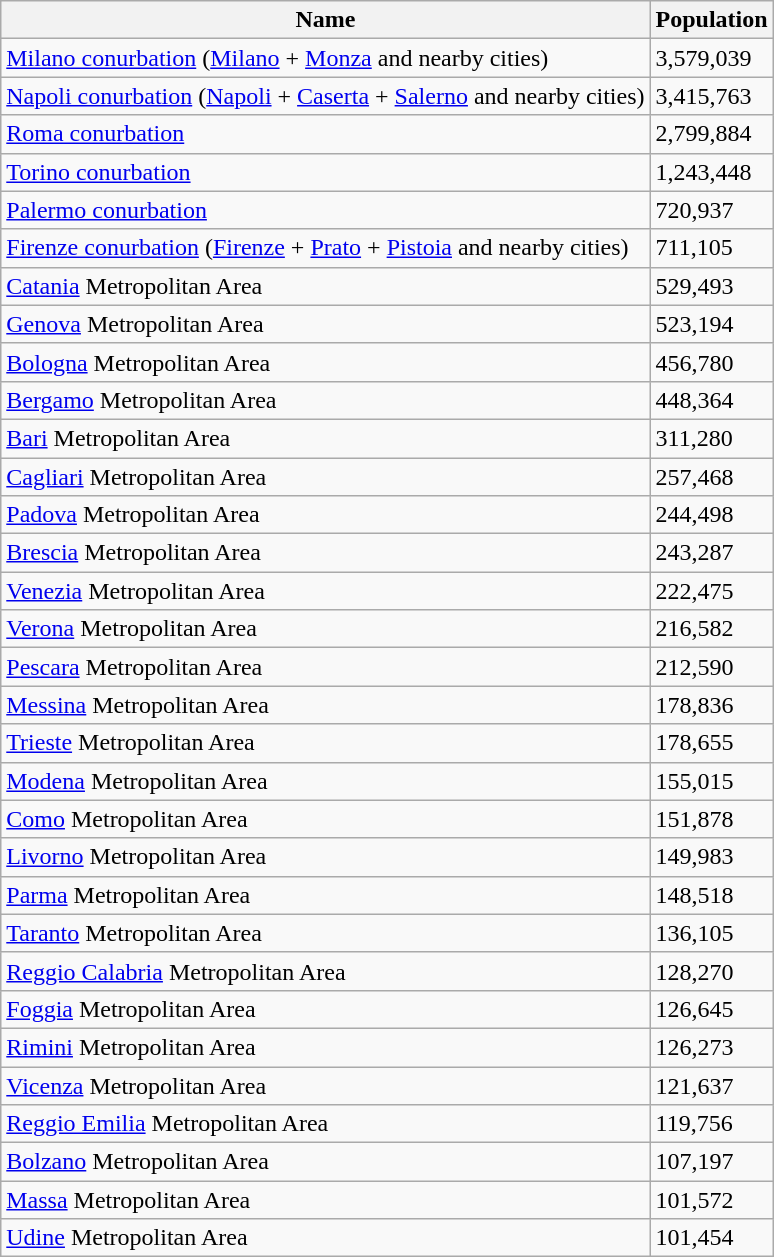<table class="wikitable sortable">
<tr>
<th>Name</th>
<th>Population</th>
</tr>
<tr>
<td><a href='#'>Milano conurbation</a> (<a href='#'>Milano</a> + <a href='#'>Monza</a> and nearby cities)</td>
<td>3,579,039</td>
</tr>
<tr>
<td><a href='#'>Napoli conurbation</a> (<a href='#'>Napoli</a> + <a href='#'>Caserta</a> + <a href='#'>Salerno</a> and nearby cities)</td>
<td>3,415,763</td>
</tr>
<tr>
<td><a href='#'>Roma conurbation</a></td>
<td>2,799,884</td>
</tr>
<tr>
<td><a href='#'>Torino conurbation</a></td>
<td>1,243,448</td>
</tr>
<tr>
<td><a href='#'>Palermo conurbation</a></td>
<td>720,937</td>
</tr>
<tr>
<td><a href='#'>Firenze conurbation</a> (<a href='#'>Firenze</a> + <a href='#'>Prato</a> + <a href='#'>Pistoia</a> and nearby cities)</td>
<td>711,105</td>
</tr>
<tr>
<td><a href='#'>Catania</a> Metropolitan Area</td>
<td>529,493</td>
</tr>
<tr>
<td><a href='#'>Genova</a> Metropolitan Area</td>
<td>523,194</td>
</tr>
<tr>
<td><a href='#'>Bologna</a> Metropolitan Area</td>
<td>456,780</td>
</tr>
<tr>
<td><a href='#'>Bergamo</a> Metropolitan Area</td>
<td>448,364</td>
</tr>
<tr>
<td><a href='#'>Bari</a> Metropolitan Area</td>
<td>311,280</td>
</tr>
<tr>
<td><a href='#'>Cagliari</a> Metropolitan Area</td>
<td>257,468</td>
</tr>
<tr>
<td><a href='#'>Padova</a> Metropolitan Area</td>
<td>244,498</td>
</tr>
<tr>
<td><a href='#'>Brescia</a> Metropolitan Area</td>
<td>243,287</td>
</tr>
<tr>
<td><a href='#'>Venezia</a> Metropolitan Area</td>
<td>222,475</td>
</tr>
<tr>
<td><a href='#'>Verona</a> Metropolitan Area</td>
<td>216,582</td>
</tr>
<tr>
<td><a href='#'>Pescara</a> Metropolitan Area</td>
<td>212,590</td>
</tr>
<tr>
<td><a href='#'>Messina</a> Metropolitan Area</td>
<td>178,836</td>
</tr>
<tr>
<td><a href='#'>Trieste</a> Metropolitan Area</td>
<td>178,655</td>
</tr>
<tr>
<td><a href='#'>Modena</a> Metropolitan Area</td>
<td>155,015</td>
</tr>
<tr>
<td><a href='#'>Como</a> Metropolitan Area</td>
<td>151,878</td>
</tr>
<tr>
<td><a href='#'>Livorno</a> Metropolitan Area</td>
<td>149,983</td>
</tr>
<tr>
<td><a href='#'>Parma</a> Metropolitan Area</td>
<td>148,518</td>
</tr>
<tr>
<td><a href='#'>Taranto</a> Metropolitan Area</td>
<td>136,105</td>
</tr>
<tr>
<td><a href='#'>Reggio Calabria</a> Metropolitan Area</td>
<td>128,270</td>
</tr>
<tr>
<td><a href='#'>Foggia</a> Metropolitan Area</td>
<td>126,645</td>
</tr>
<tr>
<td><a href='#'>Rimini</a> Metropolitan Area</td>
<td>126,273</td>
</tr>
<tr>
<td><a href='#'>Vicenza</a> Metropolitan Area</td>
<td>121,637</td>
</tr>
<tr>
<td><a href='#'>Reggio Emilia</a> Metropolitan Area</td>
<td>119,756</td>
</tr>
<tr>
<td><a href='#'>Bolzano</a> Metropolitan Area</td>
<td>107,197</td>
</tr>
<tr>
<td><a href='#'>Massa</a> Metropolitan Area</td>
<td>101,572</td>
</tr>
<tr>
<td><a href='#'>Udine</a> Metropolitan Area</td>
<td>101,454</td>
</tr>
</table>
